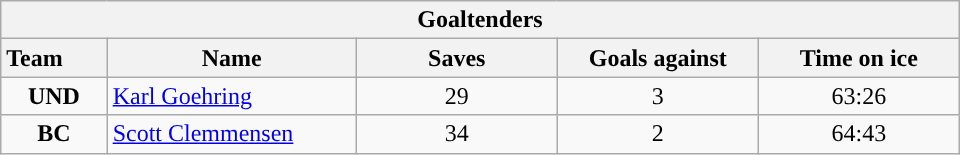<table class="wikitable" style="width:40em; text-align:right;">
<tr>
<th colspan=5>Goaltenders</th>
</tr>
<tr>
<th style="width:4em; text-align:left;">Team</th>
<th style="width:10em;">Name</th>
<th style="width:8em;">Saves</th>
<th style="width:8em;">Goals against</th>
<th style="width:8em;">Time on ice</th>
</tr>
<tr>
<td align=center><strong>UND</strong></td>
<td style="text-align:left;"><a href='#'>Karl Goehring</a></td>
<td align=center>29</td>
<td align=center>3</td>
<td align=center>63:26</td>
</tr>
<tr>
<td align=center><strong>BC</strong></td>
<td style="text-align:left;"><a href='#'>Scott Clemmensen</a></td>
<td align=center>34</td>
<td align=center>2</td>
<td align=center>64:43</td>
</tr>
</table>
